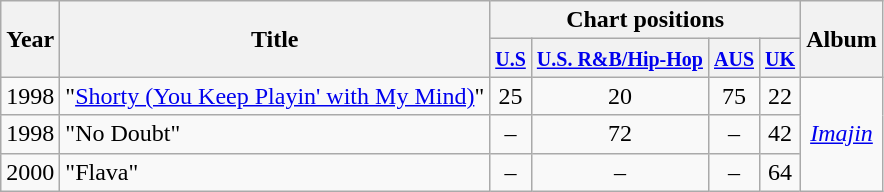<table class="wikitable">
<tr>
<th align="center" rowspan="2">Year</th>
<th align="center" rowspan="2">Title</th>
<th align="center" colspan="4">Chart positions</th>
<th align="center" rowspan="2">Album</th>
</tr>
<tr>
<th><small><a href='#'>U.S</a></small></th>
<th><small><a href='#'>U.S. R&B/Hip-Hop</a></small></th>
<th><small><a href='#'>AUS</a></small><br></th>
<th><small><a href='#'>UK</a></small></th>
</tr>
<tr>
<td>1998</td>
<td>"<a href='#'>Shorty (You Keep Playin' with My Mind)</a>"</td>
<td align="center">25</td>
<td align="center">20</td>
<td align="center">75</td>
<td align="center">22</td>
<td align="center" rowspan="3"><em><a href='#'>Imajin</a></em></td>
</tr>
<tr>
<td>1998</td>
<td>"No Doubt"</td>
<td align="center">–</td>
<td align="center">72</td>
<td align="center">–</td>
<td align="center">42</td>
</tr>
<tr>
<td>2000</td>
<td>"Flava"</td>
<td align="center">–</td>
<td align="center">–</td>
<td align="center">–</td>
<td align="center">64</td>
</tr>
</table>
